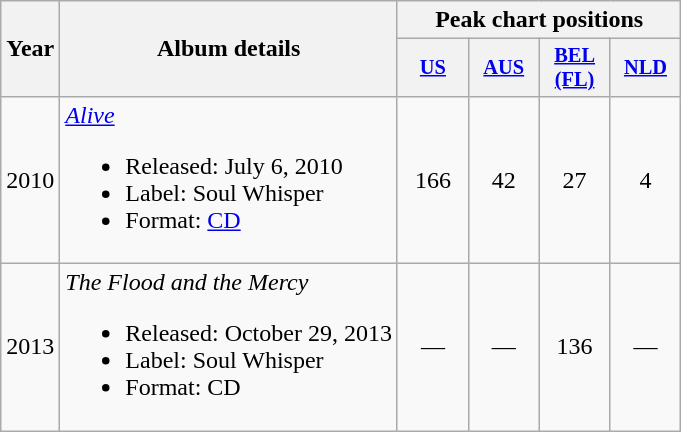<table class="wikitable" style="text-align:center;">
<tr>
<th rowspan="2">Year</th>
<th rowspan="2">Album details</th>
<th colspan="4">Peak chart positions</th>
</tr>
<tr>
<th style="width:3em;font-size:85%"><a href='#'>US</a><br></th>
<th style="width:3em;font-size:85%"><a href='#'>AUS</a><br></th>
<th style="width:3em;font-size:85%"><a href='#'>BEL<br>(FL)</a><br></th>
<th style="width:3em;font-size:85%"><a href='#'>NLD</a><br></th>
</tr>
<tr>
<td>2010</td>
<td style="text-align:left;"><em><a href='#'>Alive</a></em><br><ul><li>Released: July 6, 2010</li><li>Label: Soul Whisper</li><li>Format: <a href='#'>CD</a></li></ul></td>
<td>166</td>
<td>42</td>
<td>27</td>
<td>4</td>
</tr>
<tr>
<td>2013</td>
<td style="text-align:left;"><em>The Flood and the Mercy</em><br><ul><li>Released: October 29, 2013</li><li>Label: Soul Whisper</li><li>Format: CD</li></ul></td>
<td>—</td>
<td>—</td>
<td>136</td>
<td>—</td>
</tr>
</table>
